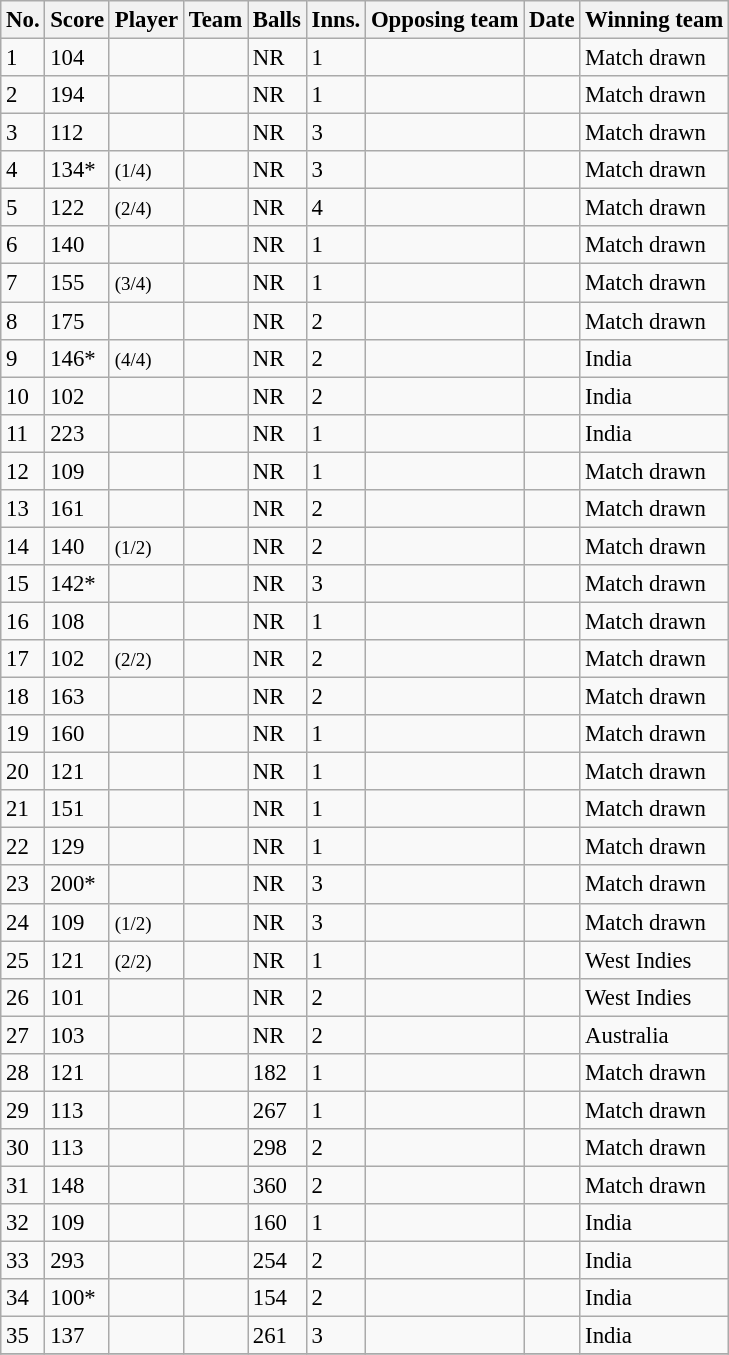<table class="wikitable sortable" style="font-size:95%">
<tr>
<th>No.</th>
<th>Score</th>
<th>Player</th>
<th>Team</th>
<th>Balls</th>
<th>Inns.</th>
<th>Opposing team</th>
<th>Date</th>
<th>Winning team</th>
</tr>
<tr>
<td>1</td>
<td> 104</td>
<td></td>
<td></td>
<td> NR</td>
<td>1</td>
<td></td>
<td></td>
<td>Match drawn</td>
</tr>
<tr>
<td>2</td>
<td> 194</td>
<td></td>
<td></td>
<td> NR</td>
<td>1</td>
<td></td>
<td></td>
<td>Match drawn</td>
</tr>
<tr>
<td>3</td>
<td> 112</td>
<td></td>
<td></td>
<td> NR</td>
<td>3</td>
<td></td>
<td></td>
<td>Match drawn</td>
</tr>
<tr>
<td>4</td>
<td> 134*</td>
<td> <small>(1/4)</small></td>
<td></td>
<td> NR</td>
<td>3</td>
<td></td>
<td></td>
<td>Match drawn</td>
</tr>
<tr>
<td>5</td>
<td> 122</td>
<td> <small>(2/4)</small></td>
<td></td>
<td> NR</td>
<td>4</td>
<td></td>
<td></td>
<td>Match drawn</td>
</tr>
<tr>
<td>6</td>
<td> 140</td>
<td></td>
<td></td>
<td> NR</td>
<td>1</td>
<td></td>
<td></td>
<td>Match drawn</td>
</tr>
<tr>
<td>7</td>
<td> 155</td>
<td> <small>(3/4)</small></td>
<td></td>
<td> NR</td>
<td>1</td>
<td></td>
<td></td>
<td>Match drawn</td>
</tr>
<tr>
<td>8</td>
<td> 175</td>
<td></td>
<td></td>
<td> NR</td>
<td>2</td>
<td></td>
<td></td>
<td>Match drawn</td>
</tr>
<tr>
<td>9</td>
<td> 146*</td>
<td> <small>(4/4)</small></td>
<td></td>
<td> NR</td>
<td>2</td>
<td></td>
<td></td>
<td>India</td>
</tr>
<tr>
<td>10</td>
<td> 102</td>
<td></td>
<td></td>
<td> NR</td>
<td>2</td>
<td></td>
<td></td>
<td>India</td>
</tr>
<tr>
<td>11</td>
<td> 223</td>
<td></td>
<td></td>
<td> NR</td>
<td>1</td>
<td></td>
<td></td>
<td>India</td>
</tr>
<tr>
<td>12</td>
<td> 109</td>
<td></td>
<td></td>
<td> NR</td>
<td>1</td>
<td></td>
<td></td>
<td>Match drawn</td>
</tr>
<tr>
<td>13</td>
<td> 161</td>
<td></td>
<td></td>
<td> NR</td>
<td>2</td>
<td></td>
<td></td>
<td>Match drawn</td>
</tr>
<tr>
<td>14</td>
<td> 140</td>
<td> <small>(1/2)</small></td>
<td></td>
<td> NR</td>
<td>2</td>
<td></td>
<td></td>
<td>Match drawn</td>
</tr>
<tr>
<td>15</td>
<td> 142*</td>
<td></td>
<td></td>
<td> NR</td>
<td>3</td>
<td></td>
<td></td>
<td>Match drawn</td>
</tr>
<tr>
<td>16</td>
<td> 108</td>
<td></td>
<td></td>
<td> NR</td>
<td>1</td>
<td></td>
<td></td>
<td>Match drawn</td>
</tr>
<tr>
<td>17</td>
<td> 102</td>
<td> <small>(2/2)</small></td>
<td></td>
<td> NR</td>
<td>2</td>
<td></td>
<td></td>
<td>Match drawn</td>
</tr>
<tr>
<td>18</td>
<td> 163</td>
<td></td>
<td></td>
<td> NR</td>
<td>2</td>
<td></td>
<td></td>
<td>Match drawn</td>
</tr>
<tr>
<td>19</td>
<td> 160</td>
<td></td>
<td></td>
<td> NR</td>
<td>1</td>
<td></td>
<td></td>
<td>Match drawn</td>
</tr>
<tr>
<td>20</td>
<td> 121</td>
<td></td>
<td></td>
<td> NR</td>
<td>1</td>
<td></td>
<td></td>
<td>Match drawn</td>
</tr>
<tr>
<td>21</td>
<td> 151</td>
<td></td>
<td></td>
<td> NR</td>
<td>1</td>
<td></td>
<td></td>
<td>Match drawn</td>
</tr>
<tr>
<td>22</td>
<td> 129</td>
<td></td>
<td></td>
<td> NR</td>
<td>1</td>
<td></td>
<td></td>
<td>Match drawn</td>
</tr>
<tr>
<td>23</td>
<td> 200*</td>
<td></td>
<td></td>
<td> NR</td>
<td>3</td>
<td></td>
<td></td>
<td>Match drawn</td>
</tr>
<tr>
<td>24</td>
<td> 109</td>
<td> <small>(1/2)</small></td>
<td></td>
<td> NR</td>
<td>3</td>
<td></td>
<td></td>
<td>Match drawn</td>
</tr>
<tr>
<td>25</td>
<td> 121</td>
<td> <small>(2/2)</small></td>
<td></td>
<td> NR</td>
<td>1</td>
<td></td>
<td></td>
<td>West Indies</td>
</tr>
<tr>
<td>26</td>
<td> 101</td>
<td></td>
<td></td>
<td> NR</td>
<td>2</td>
<td></td>
<td></td>
<td>West Indies</td>
</tr>
<tr>
<td>27</td>
<td> 103</td>
<td></td>
<td></td>
<td> NR</td>
<td>2</td>
<td></td>
<td></td>
<td>Australia</td>
</tr>
<tr>
<td>28</td>
<td> 121</td>
<td></td>
<td></td>
<td> 182</td>
<td>1</td>
<td></td>
<td></td>
<td>Match drawn</td>
</tr>
<tr>
<td>29</td>
<td> 113</td>
<td></td>
<td></td>
<td> 267</td>
<td>1</td>
<td></td>
<td></td>
<td>Match drawn</td>
</tr>
<tr>
<td>30</td>
<td> 113</td>
<td></td>
<td></td>
<td> 298</td>
<td>2</td>
<td></td>
<td></td>
<td>Match drawn</td>
</tr>
<tr>
<td>31</td>
<td> 148</td>
<td></td>
<td></td>
<td> 360</td>
<td>2</td>
<td></td>
<td></td>
<td>Match drawn</td>
</tr>
<tr>
<td>32</td>
<td> 109</td>
<td></td>
<td></td>
<td> 160</td>
<td>1</td>
<td></td>
<td></td>
<td>India</td>
</tr>
<tr>
<td>33</td>
<td> 293</td>
<td></td>
<td></td>
<td> 254</td>
<td>2</td>
<td></td>
<td></td>
<td>India</td>
</tr>
<tr>
<td>34</td>
<td> 100*</td>
<td></td>
<td></td>
<td> 154</td>
<td>2</td>
<td></td>
<td></td>
<td>India</td>
</tr>
<tr>
<td>35</td>
<td> 137</td>
<td></td>
<td></td>
<td> 261</td>
<td>3</td>
<td></td>
<td></td>
<td>India</td>
</tr>
<tr>
</tr>
</table>
